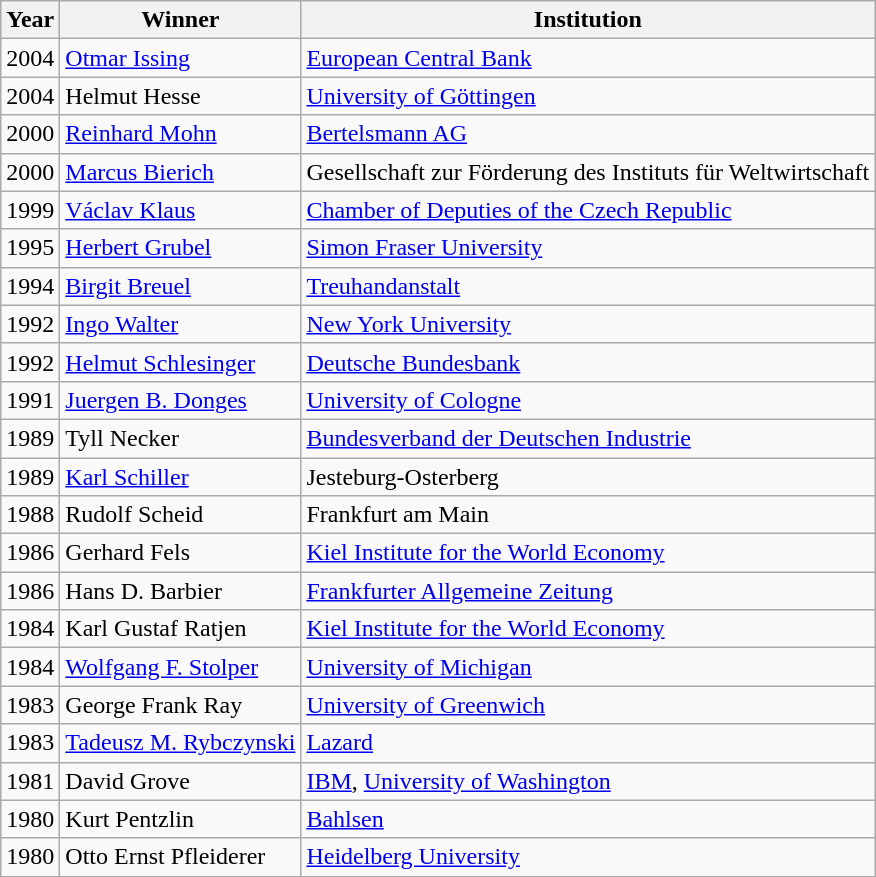<table class="wikitable sortable">
<tr>
<th>Year</th>
<th class="unsortable">Winner</th>
<th class="unsortable">Institution</th>
</tr>
<tr>
<td>2004</td>
<td><a href='#'>Otmar Issing</a></td>
<td><a href='#'>European Central Bank</a></td>
</tr>
<tr>
<td>2004</td>
<td>Helmut Hesse</td>
<td><a href='#'>University of Göttingen</a></td>
</tr>
<tr>
<td>2000</td>
<td><a href='#'>Reinhard Mohn</a></td>
<td><a href='#'>Bertelsmann AG</a></td>
</tr>
<tr>
<td>2000</td>
<td><a href='#'>Marcus Bierich</a></td>
<td>Gesellschaft zur Förderung des Instituts für Weltwirtschaft</td>
</tr>
<tr>
<td>1999</td>
<td><a href='#'>Václav Klaus</a></td>
<td><a href='#'>Chamber of Deputies of the Czech Republic</a></td>
</tr>
<tr>
<td>1995</td>
<td><a href='#'>Herbert Grubel</a></td>
<td><a href='#'>Simon Fraser University</a></td>
</tr>
<tr>
<td>1994</td>
<td><a href='#'>Birgit Breuel</a></td>
<td><a href='#'>Treuhandanstalt</a></td>
</tr>
<tr>
<td>1992</td>
<td><a href='#'>Ingo Walter</a></td>
<td><a href='#'>New York University</a></td>
</tr>
<tr>
<td>1992</td>
<td><a href='#'>Helmut Schlesinger</a></td>
<td><a href='#'>Deutsche Bundesbank</a></td>
</tr>
<tr>
<td>1991</td>
<td><a href='#'>Juergen B. Donges</a></td>
<td><a href='#'>University of Cologne</a></td>
</tr>
<tr>
<td>1989</td>
<td>Tyll Necker</td>
<td><a href='#'>Bundesverband der Deutschen Industrie</a></td>
</tr>
<tr>
<td>1989</td>
<td><a href='#'>Karl Schiller</a></td>
<td>Jesteburg-Osterberg</td>
</tr>
<tr>
<td>1988</td>
<td>Rudolf Scheid</td>
<td>Frankfurt am Main</td>
</tr>
<tr>
<td>1986</td>
<td>Gerhard Fels</td>
<td><a href='#'>Kiel Institute for the World Economy</a></td>
</tr>
<tr>
<td>1986</td>
<td>Hans D. Barbier</td>
<td><a href='#'>Frankfurter Allgemeine Zeitung</a></td>
</tr>
<tr>
<td>1984</td>
<td>Karl Gustaf Ratjen</td>
<td><a href='#'>Kiel Institute for the World Economy</a></td>
</tr>
<tr>
<td>1984</td>
<td><a href='#'>Wolfgang F. Stolper</a></td>
<td><a href='#'>University of Michigan</a></td>
</tr>
<tr>
<td>1983</td>
<td>George Frank Ray</td>
<td><a href='#'>University of Greenwich</a></td>
</tr>
<tr>
<td>1983</td>
<td><a href='#'>Tadeusz M. Rybczynski</a></td>
<td><a href='#'>Lazard</a></td>
</tr>
<tr>
<td>1981</td>
<td>David Grove</td>
<td><a href='#'>IBM</a>, <a href='#'>University of Washington</a></td>
</tr>
<tr>
<td>1980</td>
<td>Kurt Pentzlin</td>
<td><a href='#'>Bahlsen</a></td>
</tr>
<tr>
<td>1980</td>
<td>Otto Ernst Pfleiderer</td>
<td><a href='#'>Heidelberg University</a></td>
</tr>
</table>
